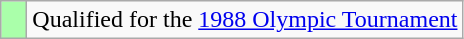<table class="wikitable">
<tr>
<td width=10px bgcolor="#aaffaa"></td>
<td>Qualified for the <a href='#'>1988 Olympic Tournament</a></td>
</tr>
</table>
